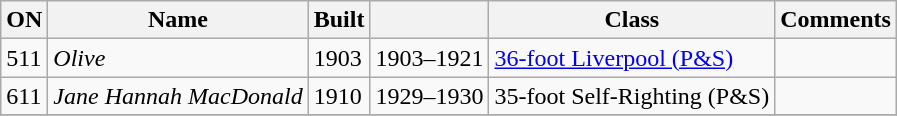<table class="wikitable">
<tr>
<th>ON</th>
<th>Name</th>
<th>Built</th>
<th></th>
<th>Class</th>
<th>Comments</th>
</tr>
<tr>
<td>511</td>
<td><em>Olive</em></td>
<td>1903</td>
<td>1903–1921</td>
<td><a href='#'>36-foot Liverpool (P&S)</a></td>
<td></td>
</tr>
<tr>
<td>611</td>
<td><em>Jane Hannah MacDonald</em></td>
<td>1910</td>
<td>1929–1930</td>
<td>35-foot Self-Righting (P&S)</td>
<td></td>
</tr>
<tr>
</tr>
</table>
